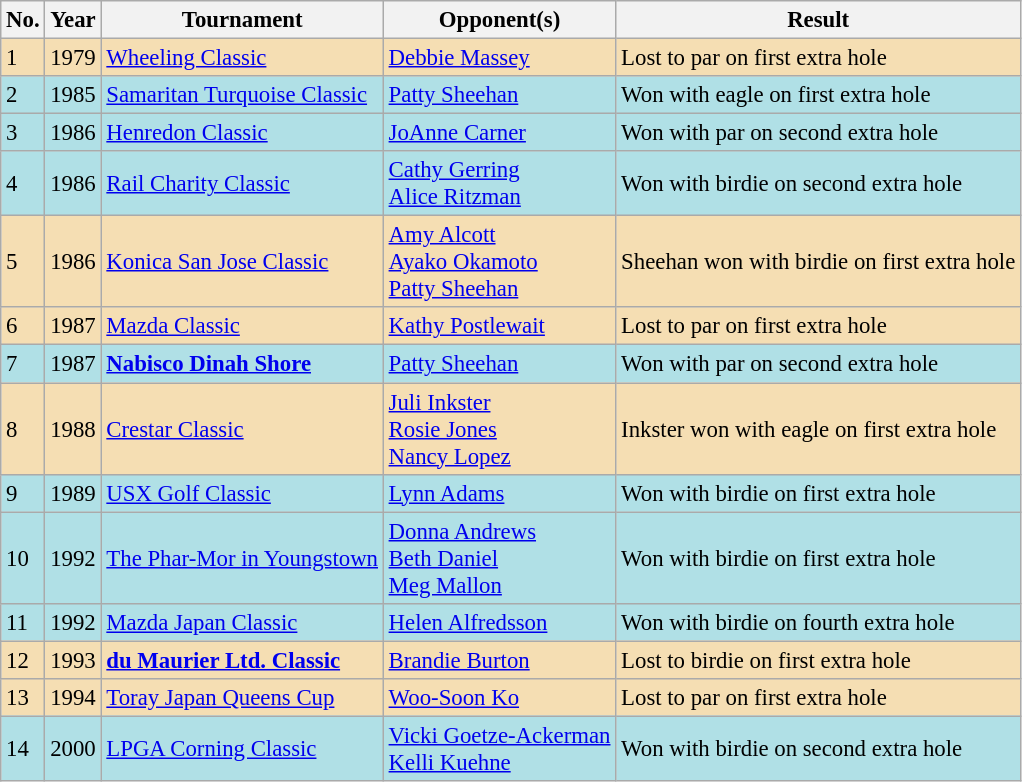<table class="wikitable" style="font-size:95%;">
<tr>
<th>No.</th>
<th>Year</th>
<th>Tournament</th>
<th>Opponent(s)</th>
<th>Result</th>
</tr>
<tr style="background:#F5DEB3;">
<td>1</td>
<td>1979</td>
<td><a href='#'>Wheeling Classic</a></td>
<td> <a href='#'>Debbie Massey</a></td>
<td>Lost to par on first extra hole</td>
</tr>
<tr style="background:#B0E0E6;">
<td>2</td>
<td>1985</td>
<td><a href='#'>Samaritan Turquoise Classic</a></td>
<td> <a href='#'>Patty Sheehan</a></td>
<td>Won with eagle on first extra hole</td>
</tr>
<tr style="background:#B0E0E6;">
<td>3</td>
<td>1986</td>
<td><a href='#'>Henredon Classic</a></td>
<td> <a href='#'>JoAnne Carner</a></td>
<td>Won with par on second extra hole</td>
</tr>
<tr style="background:#B0E0E6;">
<td>4</td>
<td>1986</td>
<td><a href='#'>Rail Charity Classic</a></td>
<td> <a href='#'>Cathy Gerring</a><br> <a href='#'>Alice Ritzman</a></td>
<td>Won with birdie on second extra hole</td>
</tr>
<tr style="background:#F5DEB3;">
<td>5</td>
<td>1986</td>
<td><a href='#'>Konica San Jose Classic</a></td>
<td> <a href='#'>Amy Alcott</a><br> <a href='#'>Ayako Okamoto</a><br> <a href='#'>Patty Sheehan</a></td>
<td>Sheehan won with birdie on first extra hole</td>
</tr>
<tr style="background:#F5DEB3;">
<td>6</td>
<td>1987</td>
<td><a href='#'>Mazda Classic</a></td>
<td> <a href='#'>Kathy Postlewait</a></td>
<td>Lost to par on first extra hole</td>
</tr>
<tr style="background:#B0E0E6;">
<td>7</td>
<td>1987</td>
<td><strong><a href='#'>Nabisco Dinah Shore</a></strong></td>
<td> <a href='#'>Patty Sheehan</a></td>
<td>Won with par on second extra hole</td>
</tr>
<tr style="background:#F5DEB3;">
<td>8</td>
<td>1988</td>
<td><a href='#'>Crestar Classic</a></td>
<td> <a href='#'>Juli Inkster</a><br> <a href='#'>Rosie Jones</a><br> <a href='#'>Nancy Lopez</a></td>
<td>Inkster won with eagle on first extra hole</td>
</tr>
<tr style="background:#B0E0E6;">
<td>9</td>
<td>1989</td>
<td><a href='#'>USX Golf Classic</a></td>
<td> <a href='#'>Lynn Adams</a></td>
<td>Won with birdie on first extra hole</td>
</tr>
<tr style="background:#B0E0E6;">
<td>10</td>
<td>1992</td>
<td><a href='#'>The Phar-Mor in Youngstown</a></td>
<td> <a href='#'>Donna Andrews</a><br> <a href='#'>Beth Daniel</a><br> <a href='#'>Meg Mallon</a></td>
<td>Won with birdie on first extra hole</td>
</tr>
<tr style="background:#B0E0E6;">
<td>11</td>
<td>1992</td>
<td><a href='#'>Mazda Japan Classic</a></td>
<td> <a href='#'>Helen Alfredsson</a></td>
<td>Won with birdie on fourth extra hole</td>
</tr>
<tr style="background:#F5DEB3;">
<td>12</td>
<td>1993</td>
<td><strong><a href='#'>du Maurier Ltd. Classic</a></strong></td>
<td> <a href='#'>Brandie Burton</a></td>
<td>Lost to birdie on first extra hole</td>
</tr>
<tr style="background:#F5DEB3;">
<td>13</td>
<td>1994</td>
<td><a href='#'>Toray Japan Queens Cup</a></td>
<td> <a href='#'>Woo-Soon Ko</a></td>
<td>Lost to par on first extra hole</td>
</tr>
<tr style="background:#B0E0E6;">
<td>14</td>
<td>2000</td>
<td><a href='#'>LPGA Corning Classic</a></td>
<td> <a href='#'>Vicki Goetze-Ackerman</a><br> <a href='#'>Kelli Kuehne</a></td>
<td>Won with birdie on second extra hole</td>
</tr>
</table>
